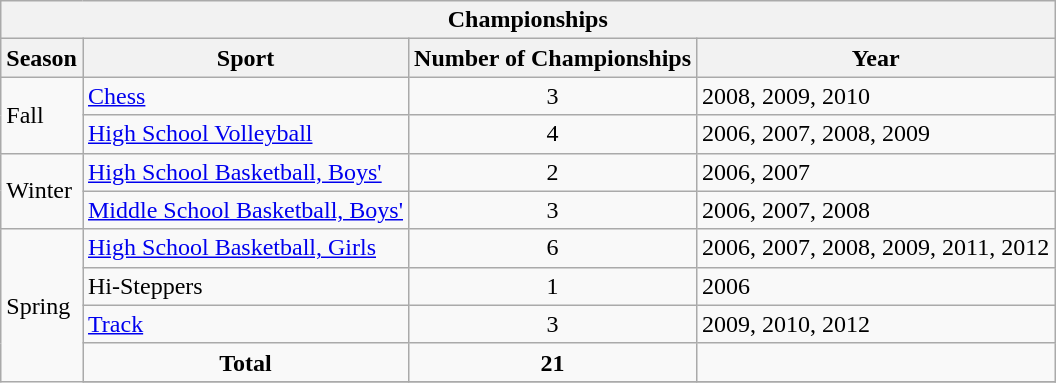<table class="wikitable">
<tr>
<th colspan="4">Championships</th>
</tr>
<tr>
<th>Season</th>
<th>Sport</th>
<th>Number of Championships</th>
<th>Year</th>
</tr>
<tr>
<td rowspan="2">Fall</td>
<td><a href='#'>Chess</a></td>
<td align="center">3</td>
<td>2008, 2009, 2010</td>
</tr>
<tr>
<td><a href='#'>High School Volleyball</a></td>
<td align="center">4</td>
<td>2006, 2007, 2008, 2009</td>
</tr>
<tr>
<td rowspan="2">Winter</td>
<td><a href='#'>High School Basketball, Boys'</a></td>
<td align="center">2</td>
<td>2006, 2007</td>
</tr>
<tr>
<td><a href='#'>Middle School Basketball, Boys'</a></td>
<td align="center">3</td>
<td>2006, 2007, 2008</td>
</tr>
<tr>
<td rowspan="5">Spring</td>
<td><a href='#'>High School Basketball, Girls</a></td>
<td align="center">6</td>
<td>2006, 2007, 2008, 2009, 2011, 2012</td>
</tr>
<tr>
<td>Hi-Steppers</td>
<td align="center">1</td>
<td>2006</td>
</tr>
<tr>
<td><a href='#'>Track</a></td>
<td align="center">3</td>
<td>2009, 2010, 2012</td>
</tr>
<tr>
<td align="center" colspan="1"><strong>Total</strong></td>
<td align="center"><strong>21</strong></td>
<td></td>
</tr>
<tr>
</tr>
</table>
